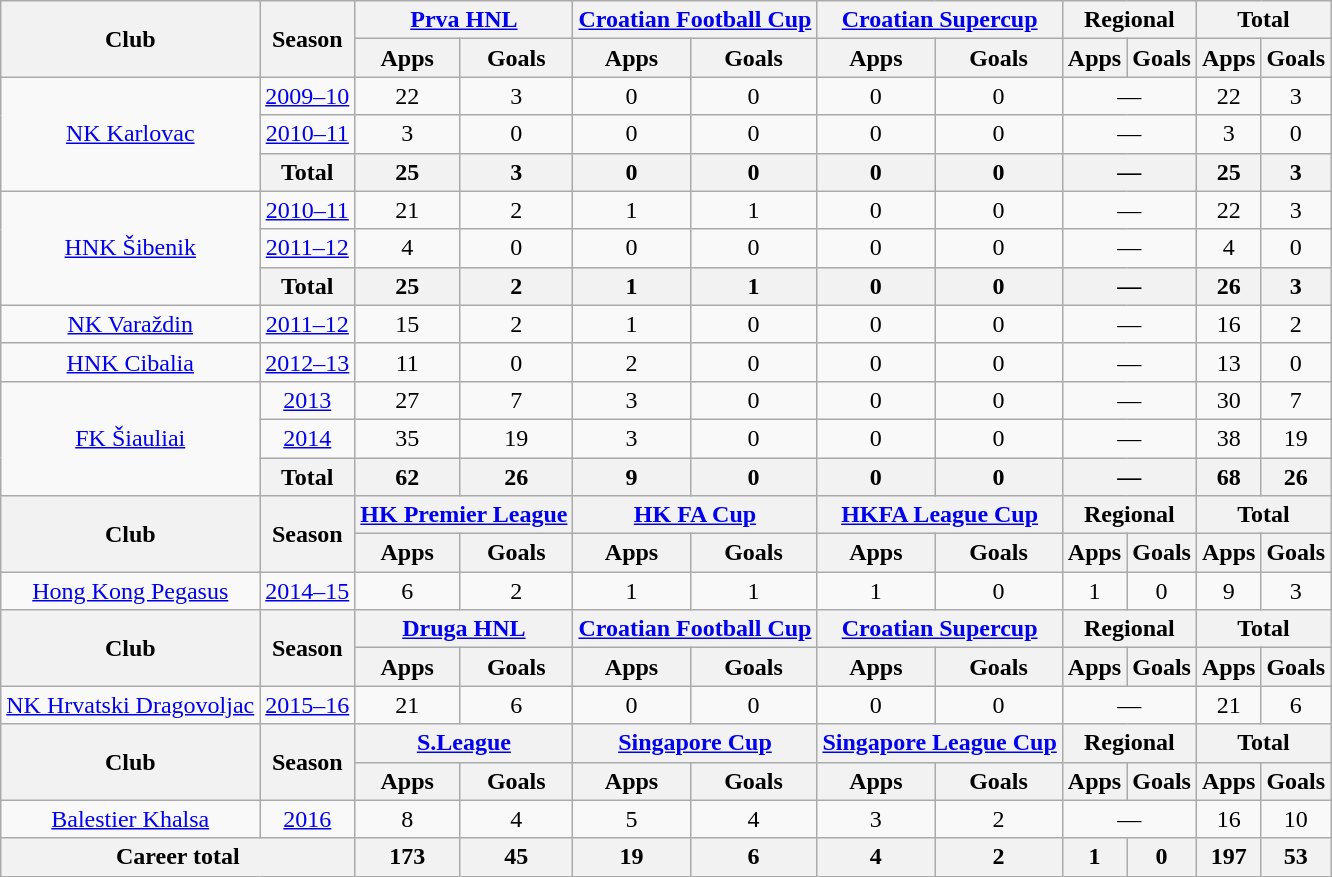<table style="text-align:center" class="wikitable">
<tr>
<th rowspan="2">Club</th>
<th rowspan="2">Season</th>
<th colspan="2"><a href='#'>Prva HNL</a></th>
<th colspan="2"><a href='#'>Croatian Football Cup</a></th>
<th colspan="2"><a href='#'>Croatian Supercup</a></th>
<th colspan="2">Regional</th>
<th colspan="2">Total</th>
</tr>
<tr>
<th>Apps</th>
<th>Goals</th>
<th>Apps</th>
<th>Goals</th>
<th>Apps</th>
<th>Goals</th>
<th>Apps</th>
<th>Goals</th>
<th>Apps</th>
<th>Goals</th>
</tr>
<tr>
<td rowspan="3"><a href='#'>NK Karlovac</a></td>
<td><a href='#'>2009–10</a></td>
<td>22</td>
<td>3</td>
<td>0</td>
<td>0</td>
<td>0</td>
<td>0</td>
<td colspan="2">—</td>
<td>22</td>
<td>3</td>
</tr>
<tr>
<td><a href='#'>2010–11</a></td>
<td>3</td>
<td>0</td>
<td>0</td>
<td>0</td>
<td>0</td>
<td>0</td>
<td colspan="2">—</td>
<td>3</td>
<td>0</td>
</tr>
<tr>
<th>Total</th>
<th>25</th>
<th>3</th>
<th>0</th>
<th>0</th>
<th>0</th>
<th>0</th>
<th colspan="2">—</th>
<th>25</th>
<th>3</th>
</tr>
<tr>
<td rowspan="3"><a href='#'>HNK Šibenik</a></td>
<td><a href='#'>2010–11</a></td>
<td>21</td>
<td>2</td>
<td>1</td>
<td>1</td>
<td>0</td>
<td>0</td>
<td colspan="2">—</td>
<td>22</td>
<td>3</td>
</tr>
<tr>
<td><a href='#'>2011–12</a></td>
<td>4</td>
<td>0</td>
<td>0</td>
<td>0</td>
<td>0</td>
<td>0</td>
<td colspan="2">—</td>
<td>4</td>
<td>0</td>
</tr>
<tr>
<th>Total</th>
<th>25</th>
<th>2</th>
<th>1</th>
<th>1</th>
<th>0</th>
<th>0</th>
<th colspan="2">—</th>
<th>26</th>
<th>3</th>
</tr>
<tr>
<td><a href='#'>NK Varaždin</a></td>
<td><a href='#'>2011–12</a></td>
<td>15</td>
<td>2</td>
<td>1</td>
<td>0</td>
<td>0</td>
<td>0</td>
<td colspan="2">—</td>
<td>16</td>
<td>2</td>
</tr>
<tr>
<td><a href='#'>HNK Cibalia</a></td>
<td><a href='#'>2012–13</a></td>
<td>11</td>
<td>0</td>
<td>2</td>
<td>0</td>
<td>0</td>
<td>0</td>
<td colspan="2">—</td>
<td>13</td>
<td>0</td>
</tr>
<tr>
<td rowspan="3"><a href='#'>FK Šiauliai</a></td>
<td><a href='#'>2013</a></td>
<td>27</td>
<td>7</td>
<td>3</td>
<td>0</td>
<td>0</td>
<td>0</td>
<td colspan="2">—</td>
<td>30</td>
<td>7</td>
</tr>
<tr>
<td><a href='#'>2014</a></td>
<td>35</td>
<td>19</td>
<td>3</td>
<td>0</td>
<td>0</td>
<td>0</td>
<td colspan="2">—</td>
<td>38</td>
<td>19</td>
</tr>
<tr>
<th>Total</th>
<th>62</th>
<th>26</th>
<th>9</th>
<th>0</th>
<th>0</th>
<th>0</th>
<th colspan="2">—</th>
<th>68</th>
<th>26</th>
</tr>
<tr>
<th rowspan="2">Club</th>
<th rowspan="2">Season</th>
<th colspan="2"><a href='#'>HK Premier League</a></th>
<th colspan="2"><a href='#'>HK FA Cup</a></th>
<th colspan="2"><a href='#'>HKFA League Cup</a></th>
<th colspan="2">Regional</th>
<th colspan="2">Total</th>
</tr>
<tr>
<th>Apps</th>
<th>Goals</th>
<th>Apps</th>
<th>Goals</th>
<th>Apps</th>
<th>Goals</th>
<th>Apps</th>
<th>Goals</th>
<th>Apps</th>
<th>Goals</th>
</tr>
<tr>
<td><a href='#'>Hong Kong Pegasus</a></td>
<td><a href='#'>2014–15</a></td>
<td>6</td>
<td>2</td>
<td>1</td>
<td>1</td>
<td>1</td>
<td>0</td>
<td>1</td>
<td>0</td>
<td>9</td>
<td>3</td>
</tr>
<tr>
<th rowspan="2">Club</th>
<th rowspan="2">Season</th>
<th colspan="2"><a href='#'>Druga HNL</a></th>
<th colspan="2"><a href='#'>Croatian Football Cup</a></th>
<th colspan="2"><a href='#'>Croatian Supercup</a></th>
<th colspan="2">Regional</th>
<th colspan="2">Total</th>
</tr>
<tr>
<th>Apps</th>
<th>Goals</th>
<th>Apps</th>
<th>Goals</th>
<th>Apps</th>
<th>Goals</th>
<th>Apps</th>
<th>Goals</th>
<th>Apps</th>
<th>Goals</th>
</tr>
<tr>
<td><a href='#'>NK Hrvatski Dragovoljac</a></td>
<td><a href='#'>2015–16</a></td>
<td>21</td>
<td>6</td>
<td>0</td>
<td>0</td>
<td>0</td>
<td>0</td>
<td colspan="2">—</td>
<td>21</td>
<td>6</td>
</tr>
<tr>
<th rowspan="2">Club</th>
<th rowspan="2">Season</th>
<th colspan="2"><a href='#'>S.League</a></th>
<th colspan="2"><a href='#'>Singapore Cup</a></th>
<th colspan="2"><a href='#'>Singapore League Cup</a></th>
<th colspan="2">Regional</th>
<th colspan="2">Total</th>
</tr>
<tr>
<th>Apps</th>
<th>Goals</th>
<th>Apps</th>
<th>Goals</th>
<th>Apps</th>
<th>Goals</th>
<th>Apps</th>
<th>Goals</th>
<th>Apps</th>
<th>Goals</th>
</tr>
<tr>
<td><a href='#'>Balestier Khalsa</a></td>
<td><a href='#'>2016</a></td>
<td>8</td>
<td>4</td>
<td>5</td>
<td>4</td>
<td>3</td>
<td>2</td>
<td colspan="2">—</td>
<td>16</td>
<td>10</td>
</tr>
<tr>
<th colspan="2">Career total</th>
<th>173</th>
<th>45</th>
<th>19</th>
<th>6</th>
<th>4</th>
<th>2</th>
<th>1</th>
<th>0</th>
<th>197</th>
<th>53</th>
</tr>
</table>
